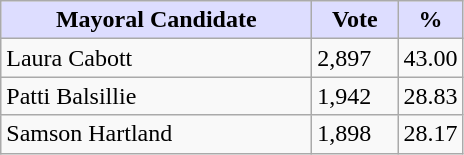<table class="wikitable">
<tr>
<th style="background:#ddf; width:200px;">Mayoral Candidate</th>
<th style="background:#ddf; width:50px;">Vote</th>
<th style="background:#ddf; width:30px;">%</th>
</tr>
<tr>
<td>Laura Cabott</td>
<td>2,897</td>
<td>43.00</td>
</tr>
<tr>
<td>Patti Balsillie</td>
<td>1,942</td>
<td>28.83</td>
</tr>
<tr>
<td>Samson Hartland</td>
<td>1,898</td>
<td>28.17</td>
</tr>
</table>
